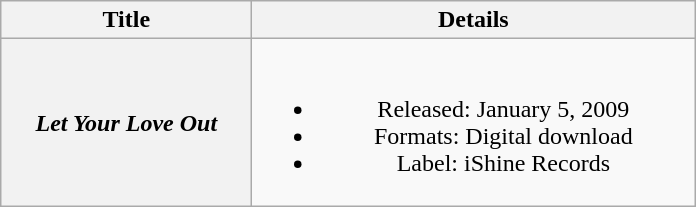<table class="wikitable plainrowheaders" style="text-align:center;" border="1">
<tr>
<th scope="col" style="width:10em;">Title</th>
<th scope="col" style="width:18em;">Details</th>
</tr>
<tr>
<th scope="row"><em>Let Your Love Out</em></th>
<td><br><ul><li>Released: January 5, 2009</li><li>Formats: Digital download</li><li>Label: iShine Records</li></ul></td>
</tr>
</table>
